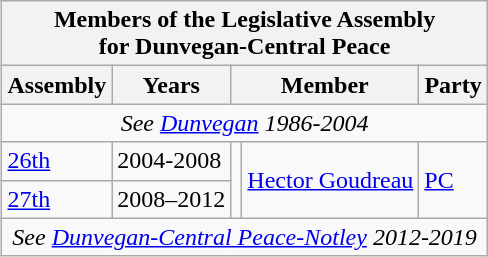<table class="wikitable" align=right>
<tr>
<th colspan=5>Members of the Legislative Assembly <br>for Dunvegan-Central Peace</th>
</tr>
<tr>
<th>Assembly</th>
<th>Years</th>
<th colspan="2">Member</th>
<th>Party</th>
</tr>
<tr>
<td align="center" colspan=5><em>See <a href='#'>Dunvegan</a> 1986-2004</em></td>
</tr>
<tr>
<td><a href='#'>26th</a></td>
<td>2004-2008</td>
<td rowspan=2 ></td>
<td rowspan=2><a href='#'>Hector Goudreau</a></td>
<td rowspan=2><a href='#'>PC</a></td>
</tr>
<tr>
<td><a href='#'>27th</a></td>
<td>2008–2012</td>
</tr>
<tr>
<td align="center" colspan=5><em>See <a href='#'>Dunvegan-Central Peace-Notley</a> 2012-2019</em></td>
</tr>
</table>
